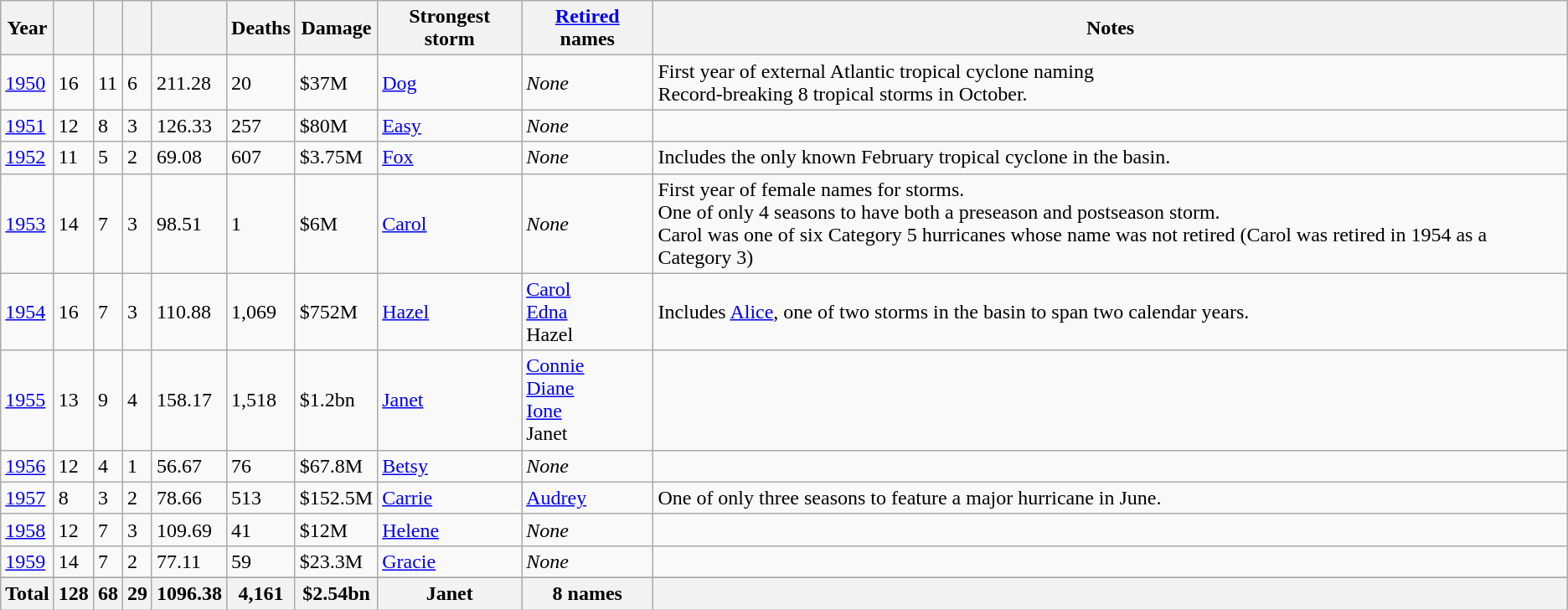<table class="wikitable sortable">
<tr>
<th>Year</th>
<th></th>
<th></th>
<th></th>
<th></th>
<th>Deaths</th>
<th>Damage</th>
<th>Strongest storm</th>
<th><a href='#'>Retired</a> names</th>
<th>Notes</th>
</tr>
<tr>
<td><a href='#'>1950</a></td>
<td>16</td>
<td>11</td>
<td>6</td>
<td>211.28</td>
<td>20</td>
<td>$37M</td>
<td> <a href='#'>Dog</a></td>
<td><em>None</em></td>
<td>First year of external Atlantic tropical cyclone naming<br>Record-breaking 8 tropical storms in October.</td>
</tr>
<tr>
<td><a href='#'>1951</a></td>
<td>12</td>
<td>8</td>
<td>3</td>
<td>126.33</td>
<td>257</td>
<td>$80M</td>
<td> <a href='#'>Easy</a></td>
<td><em>None</em></td>
<td></td>
</tr>
<tr>
<td><a href='#'>1952</a></td>
<td>11</td>
<td>5</td>
<td>2</td>
<td>69.08</td>
<td>607</td>
<td>$3.75M</td>
<td> <a href='#'>Fox</a></td>
<td><em>None</em></td>
<td>Includes the only known February tropical cyclone in the basin.</td>
</tr>
<tr>
<td><a href='#'>1953</a></td>
<td>14</td>
<td>7</td>
<td>3</td>
<td>98.51</td>
<td>1</td>
<td>$6M</td>
<td> <a href='#'>Carol</a></td>
<td><em>None</em></td>
<td>First year of female names for storms.<br>One of only 4 seasons to have both a preseason and postseason storm.<br>Carol was one of six Category 5 hurricanes whose name was not retired (Carol was retired in 1954 as a Category 3)</td>
</tr>
<tr>
<td><a href='#'>1954</a></td>
<td>16</td>
<td>7</td>
<td>3</td>
<td>110.88</td>
<td>1,069</td>
<td>$752M</td>
<td> <a href='#'>Hazel</a></td>
<td> <a href='#'>Carol</a><br> <a href='#'>Edna</a><br> Hazel</td>
<td>Includes <a href='#'>Alice</a>, one of two storms in the basin to span two calendar years.</td>
</tr>
<tr>
<td><a href='#'>1955</a></td>
<td>13</td>
<td>9</td>
<td>4</td>
<td>158.17</td>
<td>1,518</td>
<td>$1.2bn</td>
<td> <a href='#'>Janet</a></td>
<td> <a href='#'>Connie</a><br> <a href='#'>Diane</a><br> <a href='#'>Ione</a><br> Janet</td>
<td></td>
</tr>
<tr>
<td><a href='#'>1956</a></td>
<td>12</td>
<td>4</td>
<td>1</td>
<td>56.67</td>
<td>76</td>
<td>$67.8M</td>
<td> <a href='#'>Betsy</a></td>
<td><em>None</em></td>
<td></td>
</tr>
<tr>
<td><a href='#'>1957</a></td>
<td>8</td>
<td>3</td>
<td>2</td>
<td>78.66</td>
<td>513</td>
<td>$152.5M</td>
<td> <a href='#'>Carrie</a></td>
<td> <a href='#'>Audrey</a></td>
<td>One of only three seasons to feature a major hurricane in June.</td>
</tr>
<tr>
<td><a href='#'>1958</a></td>
<td>12</td>
<td>7</td>
<td>3</td>
<td>109.69</td>
<td>41</td>
<td>$12M</td>
<td> <a href='#'>Helene</a></td>
<td><em>None</em></td>
<td></td>
</tr>
<tr>
<td><a href='#'>1959</a></td>
<td>14</td>
<td>7</td>
<td>2</td>
<td>77.11</td>
<td>59</td>
<td>$23.3M</td>
<td> <a href='#'>Gracie</a></td>
<td><em>None</em></td>
<td></td>
</tr>
<tr>
</tr>
<tr class="sortbottom">
<th>Total</th>
<th>128</th>
<th>68</th>
<th>29</th>
<th>1096.38</th>
<th>4,161</th>
<th>$2.54bn</th>
<th>Janet</th>
<th>8 names</th>
<th></th>
</tr>
</table>
